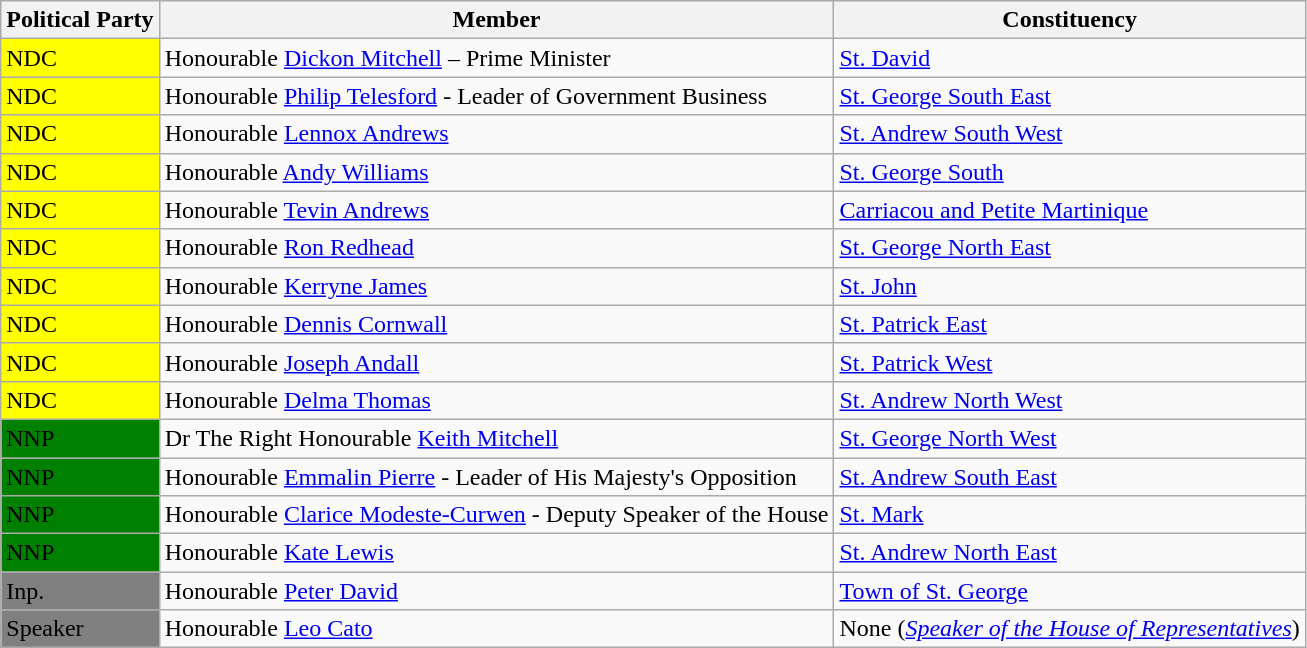<table class="wikitable">
<tr>
<th>Political Party</th>
<th>Member</th>
<th>Constituency</th>
</tr>
<tr>
<td style="background-color: yellow; color: black;">NDC</td>
<td>Honourable <a href='#'>Dickon Mitchell</a> – Prime Minister</td>
<td><a href='#'>St. David</a></td>
</tr>
<tr>
<td style="background-color: yellow; color: black;">NDC</td>
<td>Honourable <a href='#'>Philip Telesford</a> - Leader of Government Business</td>
<td><a href='#'>St. George South East</a></td>
</tr>
<tr>
<td style="background-color: yellow; color: black;">NDC</td>
<td>Honourable <a href='#'>Lennox Andrews</a></td>
<td><a href='#'>St. Andrew South West</a></td>
</tr>
<tr>
<td style="background-color: yellow; color: black;">NDC</td>
<td>Honourable <a href='#'>Andy Williams</a></td>
<td><a href='#'>St. George South</a></td>
</tr>
<tr>
<td style="background-color: yellow; color: black;">NDC</td>
<td>Honourable <a href='#'>Tevin Andrews</a></td>
<td><a href='#'>Carriacou and Petite Martinique</a></td>
</tr>
<tr>
<td style="background-color: yellow; color: black;">NDC</td>
<td>Honourable <a href='#'>Ron Redhead</a></td>
<td><a href='#'>St. George North East</a></td>
</tr>
<tr>
<td style="background-color: yellow; color: black;">NDC</td>
<td>Honourable <a href='#'>Kerryne James</a></td>
<td><a href='#'>St. John</a></td>
</tr>
<tr>
<td style="background-color: yellow; color: black;">NDC</td>
<td>Honourable <a href='#'>Dennis Cornwall</a></td>
<td><a href='#'>St. Patrick East</a></td>
</tr>
<tr>
<td style="background-color: yellow; color: black;">NDC</td>
<td>Honourable <a href='#'>Joseph Andall</a></td>
<td><a href='#'>St. Patrick West</a></td>
</tr>
<tr>
<td style="background-color: yellow; color: black;">NDC</td>
<td>Honourable <a href='#'>Delma Thomas</a></td>
<td><a href='#'>St. Andrew North West</a></td>
</tr>
<tr>
<td style="background-color:green; color: black;">NNP</td>
<td>Dr The Right Honourable <a href='#'>Keith Mitchell</a></td>
<td><a href='#'>St. George North West</a></td>
</tr>
<tr>
<td style="background-color:green; color: black;">NNP</td>
<td>Honourable <a href='#'>Emmalin Pierre</a>  - Leader of His Majesty's Opposition</td>
<td><a href='#'>St. Andrew South East</a></td>
</tr>
<tr>
<td style="background-color:green; color: black;">NNP</td>
<td>Honourable <a href='#'>Clarice Modeste-Curwen</a> - Deputy Speaker of the House</td>
<td><a href='#'>St. Mark</a></td>
</tr>
<tr>
<td style="background-color:green; color: black;">NNP</td>
<td>Honourable <a href='#'>Kate Lewis</a></td>
<td><a href='#'>St. Andrew North East</a></td>
</tr>
<tr>
<td style="background-color:grey; color: black;">Inp.</td>
<td>Honourable <a href='#'>Peter David</a></td>
<td><a href='#'>Town of St. George</a></td>
</tr>
<tr>
<td style="background-color:grey; color: black;">Speaker</td>
<td>Honourable <a href='#'>Leo Cato</a></td>
<td>None (<a href='#'><em>Speaker of the House of Representatives</em></a>)</td>
</tr>
</table>
